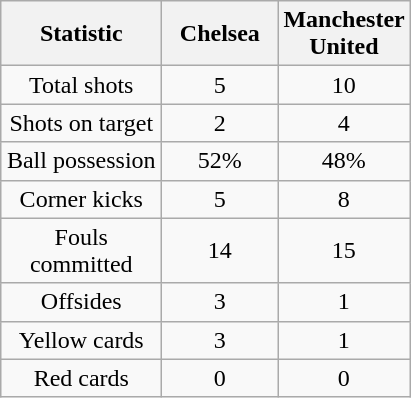<table class="wikitable" style="text-align:center">
<tr>
<th width=100>Statistic</th>
<th width=70>Chelsea</th>
<th width=70>Manchester United</th>
</tr>
<tr>
<td>Total shots</td>
<td>5</td>
<td>10</td>
</tr>
<tr>
<td>Shots on target</td>
<td>2</td>
<td>4</td>
</tr>
<tr>
<td>Ball possession</td>
<td>52%</td>
<td>48%</td>
</tr>
<tr>
<td>Corner kicks</td>
<td>5</td>
<td>8</td>
</tr>
<tr>
<td>Fouls committed</td>
<td>14</td>
<td>15</td>
</tr>
<tr>
<td>Offsides</td>
<td>3</td>
<td>1</td>
</tr>
<tr>
<td>Yellow cards</td>
<td>3</td>
<td>1</td>
</tr>
<tr>
<td>Red cards</td>
<td>0</td>
<td>0</td>
</tr>
</table>
